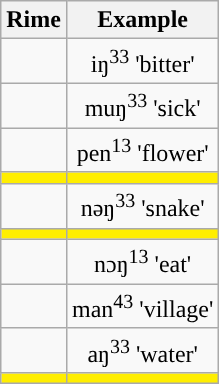<table class="wikitable" style="text-align:center">
<tr>
<th>Rime</th>
<th>Example</th>
</tr>
<tr>
<td></td>
<td>iŋ<sup>33</sup> 'bitter'</td>
</tr>
<tr>
<td></td>
<td>muŋ<sup>33</sup> 'sick'</td>
</tr>
<tr>
<td></td>
<td>pen<sup>13</sup> 'flower'</td>
</tr>
<tr>
<td style="background:#ffee00;"></td>
<td style="background:#ffee00;"></td>
</tr>
<tr>
<td></td>
<td>nəŋ<sup>33</sup> 'snake'</td>
</tr>
<tr>
<td style="background:#ffee00;"></td>
<td style="background:#ffee00;"></td>
</tr>
<tr>
<td></td>
<td>nɔŋ<sup>13</sup> 'eat'</td>
</tr>
<tr>
<td></td>
<td>man<sup>43</sup> 'village'</td>
</tr>
<tr>
<td></td>
<td>aŋ<sup>33</sup> 'water'</td>
</tr>
<tr>
<td style="background:#ffee00;"></td>
<td style="background:#ffee00;"></td>
</tr>
</table>
